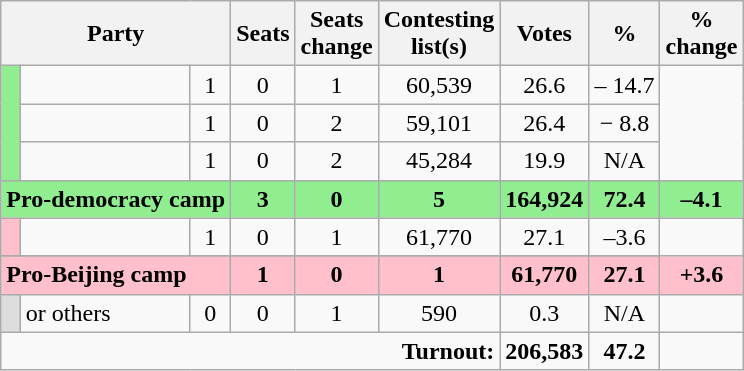<table class="wikitable">
<tr>
<th colspan="3" rowspan="1" align="center">Party</th>
<th align="center">Seats</th>
<th align="center">Seats<br>change</th>
<th align="center">Contesting<br>list(s)</th>
<th align="center">Votes</th>
<th align="center">%</th>
<th align="center">%<br>change</th>
</tr>
<tr>
<td bgcolor="LightGreen" rowspan="3"></td>
<td></td>
<td align="center">1</td>
<td align="center">0</td>
<td align="center">1</td>
<td align="center">60,539</td>
<td align="center">26.6</td>
<td align="center">– 14.7</td>
</tr>
<tr>
<td></td>
<td align="center">1</td>
<td align="center">0</td>
<td align="center">2</td>
<td align="center">59,101</td>
<td align="center">26.4</td>
<td align="center">− 8.8</td>
</tr>
<tr>
<td></td>
<td align="center">1</td>
<td align="center">0</td>
<td align="center">2</td>
<td align="center">45,284</td>
<td align="center">19.9</td>
<td align="center">N/A</td>
</tr>
<tr bgcolor="LightGreen">
<td colspan=3><strong>Pro-democracy camp</strong></td>
<td align="center"><strong>3</strong></td>
<td align="center"><strong>0</strong></td>
<td align="center"><strong>5</strong></td>
<td align="center"><strong>164,924</strong></td>
<td align="center"><strong>72.4</strong></td>
<td align="center"><strong>–4.1</strong></td>
</tr>
<tr>
<td bgcolor="Pink" rowspan="1"></td>
<td></td>
<td align="center">1</td>
<td align="center">0</td>
<td align="center">1</td>
<td align="center">61,770</td>
<td align="center">27.1</td>
<td align="center">–3.6</td>
</tr>
<tr>
</tr>
<tr bgcolor="Pink">
<td colspan=3><strong>Pro-Beijing camp</strong></td>
<td align="center"><strong>1</strong></td>
<td align="center"><strong>0</strong></td>
<td align="center"><strong>1</strong></td>
<td align="center"><strong>61,770</strong></td>
<td align="center"><strong>27.1</strong></td>
<td align="center"><strong>+3.6</strong></td>
</tr>
<tr>
<td bgcolor="#DDDDDD"></td>
<td> or others</td>
<td align="center">0</td>
<td align="center">0</td>
<td align="center">1</td>
<td align="center">590</td>
<td align="center">0.3</td>
<td align="center">N/A</td>
</tr>
<tr>
<td colspan="6" rowspan="1" align="right"><strong>Turnout:</strong></td>
<td align="center"><strong>206,583</strong></td>
<td align="center"><strong>47.2</strong></td>
<td align="center"></td>
</tr>
</table>
